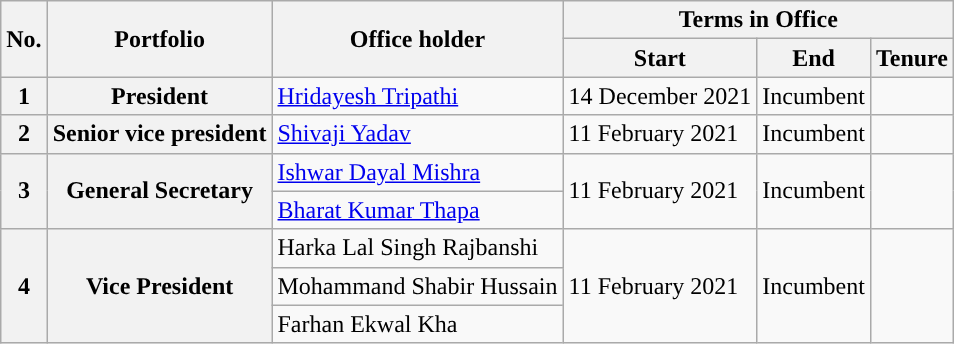<table class="wikitable">
<tr>
<th rowspan="2" style="background-color:">No.</th>
<th rowspan="2" style="background-color:">Portfolio</th>
<th rowspan="2" style="background-color:">Office holder</th>
<th colspan="3" style="background-color:">Terms in Office</th>
</tr>
<tr>
<th style="background-color:">Start</th>
<th style="background-color:">End</th>
<th style="background-color:">Tenure</th>
</tr>
<tr>
<th>1</th>
<th>President</th>
<td><a href='#'>Hridayesh Tripathi</a></td>
<td>14 December 2021</td>
<td>Incumbent</td>
<td></td>
</tr>
<tr>
<th>2</th>
<th>Senior vice president</th>
<td><a href='#'>Shivaji Yadav</a></td>
<td>11 February 2021</td>
<td>Incumbent</td>
<td></td>
</tr>
<tr>
<th rowspan="2">3</th>
<th rowspan="2">General Secretary</th>
<td><a href='#'>Ishwar Dayal Mishra</a></td>
<td rowspan="2">11 February 2021</td>
<td rowspan="2">Incumbent</td>
<td rowspan="2"></td>
</tr>
<tr>
<td><a href='#'>Bharat Kumar Thapa</a></td>
</tr>
<tr>
<th rowspan="3">4</th>
<th rowspan="3">Vice President</th>
<td>Harka Lal Singh Rajbanshi</td>
<td rowspan="3">11 February 2021</td>
<td rowspan="3">Incumbent</td>
<td rowspan="3"></td>
</tr>
<tr>
<td>Mohammand Shabir Hussain</td>
</tr>
<tr>
<td>Farhan Ekwal Kha</td>
</tr>
</table>
